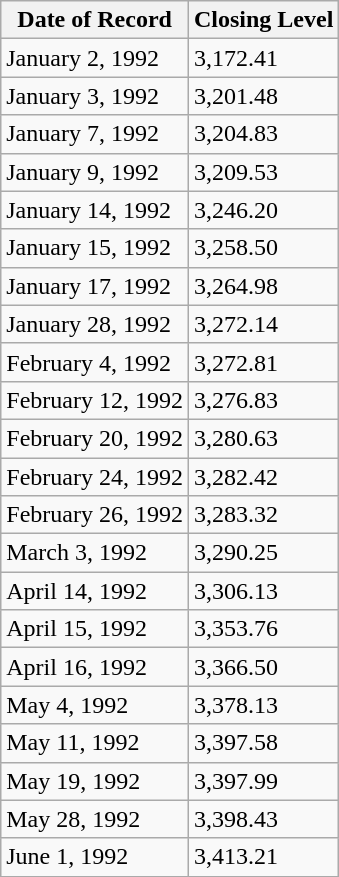<table class="wikitable">
<tr>
<th>Date of Record</th>
<th>Closing Level</th>
</tr>
<tr>
<td>January 2, 1992</td>
<td>3,172.41</td>
</tr>
<tr>
<td>January 3, 1992</td>
<td>3,201.48</td>
</tr>
<tr>
<td>January 7, 1992</td>
<td>3,204.83</td>
</tr>
<tr>
<td>January 9, 1992</td>
<td>3,209.53</td>
</tr>
<tr>
<td>January 14, 1992</td>
<td>3,246.20</td>
</tr>
<tr>
<td>January 15, 1992</td>
<td>3,258.50</td>
</tr>
<tr>
<td>January 17, 1992</td>
<td>3,264.98</td>
</tr>
<tr>
<td>January 28, 1992</td>
<td>3,272.14</td>
</tr>
<tr>
<td>February 4, 1992</td>
<td>3,272.81</td>
</tr>
<tr>
<td>February 12, 1992</td>
<td>3,276.83</td>
</tr>
<tr>
<td>February 20, 1992</td>
<td>3,280.63</td>
</tr>
<tr>
<td>February 24, 1992</td>
<td>3,282.42</td>
</tr>
<tr>
<td>February 26, 1992</td>
<td>3,283.32</td>
</tr>
<tr>
<td>March 3, 1992</td>
<td>3,290.25</td>
</tr>
<tr>
<td>April 14, 1992</td>
<td>3,306.13</td>
</tr>
<tr>
<td>April 15, 1992</td>
<td>3,353.76</td>
</tr>
<tr>
<td>April 16, 1992</td>
<td>3,366.50</td>
</tr>
<tr>
<td>May 4, 1992</td>
<td>3,378.13</td>
</tr>
<tr>
<td>May 11, 1992</td>
<td>3,397.58</td>
</tr>
<tr>
<td>May 19, 1992</td>
<td>3,397.99</td>
</tr>
<tr>
<td>May 28, 1992</td>
<td>3,398.43</td>
</tr>
<tr>
<td>June 1, 1992</td>
<td>3,413.21</td>
</tr>
</table>
